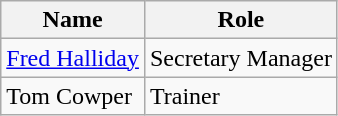<table class="wikitable">
<tr>
<th>Name</th>
<th>Role</th>
</tr>
<tr>
<td> <a href='#'>Fred Halliday</a></td>
<td>Secretary Manager</td>
</tr>
<tr>
<td> Tom Cowper</td>
<td>Trainer</td>
</tr>
</table>
